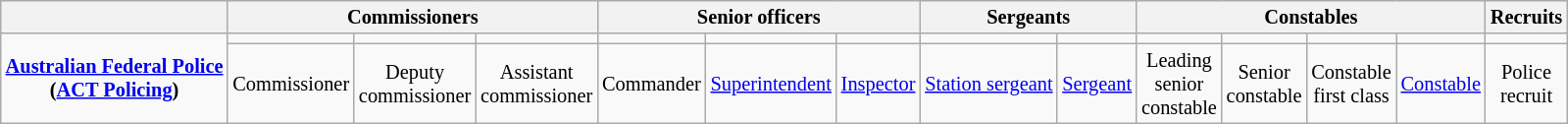<table class="wikitable" style="text-align:center; padding:5px; font-size:85%; margin: 0px 12px 12px 0px;">
<tr>
<th></th>
<th colspan=3>Commissioners</th>
<th colspan=3>Senior officers</th>
<th colspan=2>Sergeants</th>
<th colspan=4>Constables</th>
<th colspan=1>Recruits</th>
</tr>
<tr>
<td rowspan=2> <strong><a href='#'>Australian Federal Police</a><br>(<a href='#'>ACT Policing</a>)</strong></td>
<td></td>
<td></td>
<td></td>
<td></td>
<td></td>
<td></td>
<td></td>
<td></td>
<td></td>
<td></td>
<td></td>
<td></td>
<td></td>
</tr>
<tr>
<td>Commissioner</td>
<td>Deputy<br>commissioner</td>
<td>Assistant<br>commissioner</td>
<td>Commander</td>
<td><a href='#'>Superintendent</a></td>
<td><a href='#'>Inspector</a></td>
<td><a href='#'>Station sergeant</a></td>
<td><a href='#'>Sergeant</a></td>
<td>Leading<br>senior<br>constable</td>
<td>Senior<br>constable</td>
<td>Constable<br>first class</td>
<td><a href='#'>Constable</a></td>
<td>Police<br>recruit</td>
</tr>
</table>
